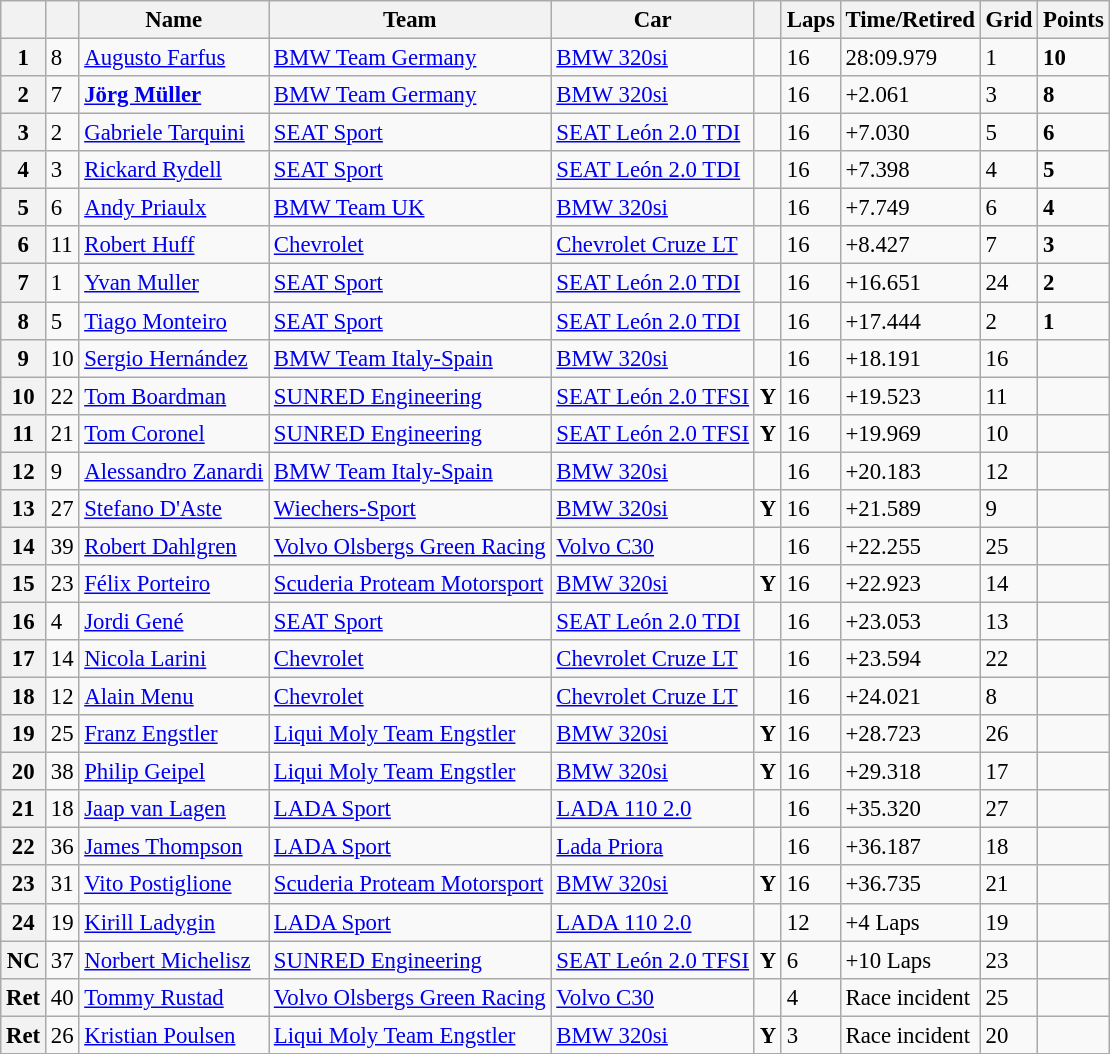<table class="wikitable sortable" style="font-size: 95%;">
<tr>
<th></th>
<th></th>
<th>Name</th>
<th>Team</th>
<th>Car</th>
<th></th>
<th>Laps</th>
<th>Time/Retired</th>
<th>Grid</th>
<th>Points</th>
</tr>
<tr>
<th>1</th>
<td>8</td>
<td> <a href='#'>Augusto Farfus</a></td>
<td><a href='#'>BMW Team Germany</a></td>
<td><a href='#'>BMW 320si</a></td>
<td></td>
<td>16</td>
<td>28:09.979</td>
<td>1</td>
<td><strong>10</strong></td>
</tr>
<tr>
<th>2</th>
<td>7</td>
<td> <strong><a href='#'>Jörg Müller</a></strong></td>
<td><a href='#'>BMW Team Germany</a></td>
<td><a href='#'>BMW 320si</a></td>
<td></td>
<td>16</td>
<td>+2.061</td>
<td>3</td>
<td><strong>8</strong></td>
</tr>
<tr>
<th>3</th>
<td>2</td>
<td> <a href='#'>Gabriele Tarquini</a></td>
<td><a href='#'>SEAT Sport</a></td>
<td><a href='#'>SEAT León 2.0 TDI</a></td>
<td></td>
<td>16</td>
<td>+7.030</td>
<td>5</td>
<td><strong>6</strong></td>
</tr>
<tr>
<th>4</th>
<td>3</td>
<td> <a href='#'>Rickard Rydell</a></td>
<td><a href='#'>SEAT Sport</a></td>
<td><a href='#'>SEAT León 2.0 TDI</a></td>
<td></td>
<td>16</td>
<td>+7.398</td>
<td>4</td>
<td><strong>5</strong></td>
</tr>
<tr>
<th>5</th>
<td>6</td>
<td> <a href='#'>Andy Priaulx</a></td>
<td><a href='#'>BMW Team UK</a></td>
<td><a href='#'>BMW 320si</a></td>
<td></td>
<td>16</td>
<td>+7.749</td>
<td>6</td>
<td><strong>4</strong></td>
</tr>
<tr>
<th>6</th>
<td>11</td>
<td> <a href='#'>Robert Huff</a></td>
<td><a href='#'>Chevrolet</a></td>
<td><a href='#'>Chevrolet Cruze LT</a></td>
<td></td>
<td>16</td>
<td>+8.427</td>
<td>7</td>
<td><strong>3</strong></td>
</tr>
<tr>
<th>7</th>
<td>1</td>
<td> <a href='#'>Yvan Muller</a></td>
<td><a href='#'>SEAT Sport</a></td>
<td><a href='#'>SEAT León 2.0 TDI</a></td>
<td></td>
<td>16</td>
<td>+16.651</td>
<td>24</td>
<td><strong>2</strong></td>
</tr>
<tr>
<th>8</th>
<td>5</td>
<td> <a href='#'>Tiago Monteiro</a></td>
<td><a href='#'>SEAT Sport</a></td>
<td><a href='#'>SEAT León 2.0 TDI</a></td>
<td></td>
<td>16</td>
<td>+17.444</td>
<td>2</td>
<td><strong>1</strong></td>
</tr>
<tr>
<th>9</th>
<td>10</td>
<td> <a href='#'>Sergio Hernández</a></td>
<td><a href='#'>BMW Team Italy-Spain</a></td>
<td><a href='#'>BMW 320si</a></td>
<td></td>
<td>16</td>
<td>+18.191</td>
<td>16</td>
<td></td>
</tr>
<tr>
<th>10</th>
<td>22</td>
<td> <a href='#'>Tom Boardman</a></td>
<td><a href='#'>SUNRED Engineering</a></td>
<td><a href='#'>SEAT León 2.0 TFSI</a></td>
<td align=center><strong><span>Y</span></strong></td>
<td>16</td>
<td>+19.523</td>
<td>11</td>
<td></td>
</tr>
<tr>
<th>11</th>
<td>21</td>
<td> <a href='#'>Tom Coronel</a></td>
<td><a href='#'>SUNRED Engineering</a></td>
<td><a href='#'>SEAT León 2.0 TFSI</a></td>
<td align=center><strong><span>Y</span></strong></td>
<td>16</td>
<td>+19.969</td>
<td>10</td>
<td></td>
</tr>
<tr>
<th>12</th>
<td>9</td>
<td> <a href='#'>Alessandro Zanardi</a></td>
<td><a href='#'>BMW Team Italy-Spain</a></td>
<td><a href='#'>BMW 320si</a></td>
<td></td>
<td>16</td>
<td>+20.183</td>
<td>12</td>
<td></td>
</tr>
<tr>
<th>13</th>
<td>27</td>
<td> <a href='#'>Stefano D'Aste</a></td>
<td><a href='#'>Wiechers-Sport</a></td>
<td><a href='#'>BMW 320si</a></td>
<td align=center><strong><span>Y</span></strong></td>
<td>16</td>
<td>+21.589</td>
<td>9</td>
<td></td>
</tr>
<tr>
<th>14</th>
<td>39</td>
<td> <a href='#'>Robert Dahlgren</a></td>
<td><a href='#'>Volvo Olsbergs Green Racing</a></td>
<td><a href='#'>Volvo C30</a></td>
<td></td>
<td>16</td>
<td>+22.255</td>
<td>25</td>
<td></td>
</tr>
<tr>
<th>15</th>
<td>23</td>
<td> <a href='#'>Félix Porteiro</a></td>
<td><a href='#'>Scuderia Proteam Motorsport</a></td>
<td><a href='#'>BMW 320si</a></td>
<td align=center><strong><span>Y</span></strong></td>
<td>16</td>
<td>+22.923</td>
<td>14</td>
<td></td>
</tr>
<tr>
<th>16</th>
<td>4</td>
<td> <a href='#'>Jordi Gené</a></td>
<td><a href='#'>SEAT Sport</a></td>
<td><a href='#'>SEAT León 2.0 TDI</a></td>
<td></td>
<td>16</td>
<td>+23.053</td>
<td>13</td>
<td></td>
</tr>
<tr>
<th>17</th>
<td>14</td>
<td> <a href='#'>Nicola Larini</a></td>
<td><a href='#'>Chevrolet</a></td>
<td><a href='#'>Chevrolet Cruze LT</a></td>
<td></td>
<td>16</td>
<td>+23.594</td>
<td>22</td>
<td></td>
</tr>
<tr>
<th>18</th>
<td>12</td>
<td> <a href='#'>Alain Menu</a></td>
<td><a href='#'>Chevrolet</a></td>
<td><a href='#'>Chevrolet Cruze LT</a></td>
<td></td>
<td>16</td>
<td>+24.021</td>
<td>8</td>
<td></td>
</tr>
<tr>
<th>19</th>
<td>25</td>
<td> <a href='#'>Franz Engstler</a></td>
<td><a href='#'>Liqui Moly Team Engstler</a></td>
<td><a href='#'>BMW 320si</a></td>
<td align=center><strong><span>Y</span></strong></td>
<td>16</td>
<td>+28.723</td>
<td>26</td>
<td></td>
</tr>
<tr>
<th>20</th>
<td>38</td>
<td> <a href='#'>Philip Geipel</a></td>
<td><a href='#'>Liqui Moly Team Engstler</a></td>
<td><a href='#'>BMW 320si</a></td>
<td align=center><strong><span>Y</span></strong></td>
<td>16</td>
<td>+29.318</td>
<td>17</td>
<td></td>
</tr>
<tr>
<th>21</th>
<td>18</td>
<td> <a href='#'>Jaap van Lagen</a></td>
<td><a href='#'>LADA Sport</a></td>
<td><a href='#'>LADA 110 2.0</a></td>
<td></td>
<td>16</td>
<td>+35.320</td>
<td>27</td>
<td></td>
</tr>
<tr>
<th>22</th>
<td>36</td>
<td> <a href='#'>James Thompson</a></td>
<td><a href='#'>LADA Sport</a></td>
<td><a href='#'>Lada Priora</a></td>
<td></td>
<td>16</td>
<td>+36.187</td>
<td>18</td>
<td></td>
</tr>
<tr>
<th>23</th>
<td>31</td>
<td> <a href='#'>Vito Postiglione</a></td>
<td><a href='#'>Scuderia Proteam Motorsport</a></td>
<td><a href='#'>BMW 320si</a></td>
<td align=center><strong><span>Y</span></strong></td>
<td>16</td>
<td>+36.735</td>
<td>21</td>
<td></td>
</tr>
<tr>
<th>24</th>
<td>19</td>
<td> <a href='#'>Kirill Ladygin</a></td>
<td><a href='#'>LADA Sport</a></td>
<td><a href='#'>LADA 110 2.0</a></td>
<td></td>
<td>12</td>
<td>+4 Laps</td>
<td>19</td>
<td></td>
</tr>
<tr>
<th>NC</th>
<td>37</td>
<td> <a href='#'>Norbert Michelisz</a></td>
<td><a href='#'>SUNRED Engineering</a></td>
<td><a href='#'>SEAT León 2.0 TFSI</a></td>
<td align=center><strong><span>Y</span></strong></td>
<td>6</td>
<td>+10 Laps</td>
<td>23</td>
<td></td>
</tr>
<tr>
<th>Ret</th>
<td>40</td>
<td> <a href='#'>Tommy Rustad</a></td>
<td><a href='#'>Volvo Olsbergs Green Racing</a></td>
<td><a href='#'>Volvo C30</a></td>
<td></td>
<td>4</td>
<td>Race incident</td>
<td>25</td>
<td></td>
</tr>
<tr>
<th>Ret</th>
<td>26</td>
<td> <a href='#'>Kristian Poulsen</a></td>
<td><a href='#'>Liqui Moly Team Engstler</a></td>
<td><a href='#'>BMW 320si</a></td>
<td align=center><strong><span>Y</span></strong></td>
<td>3</td>
<td>Race incident</td>
<td>20</td>
<td></td>
</tr>
<tr>
</tr>
</table>
